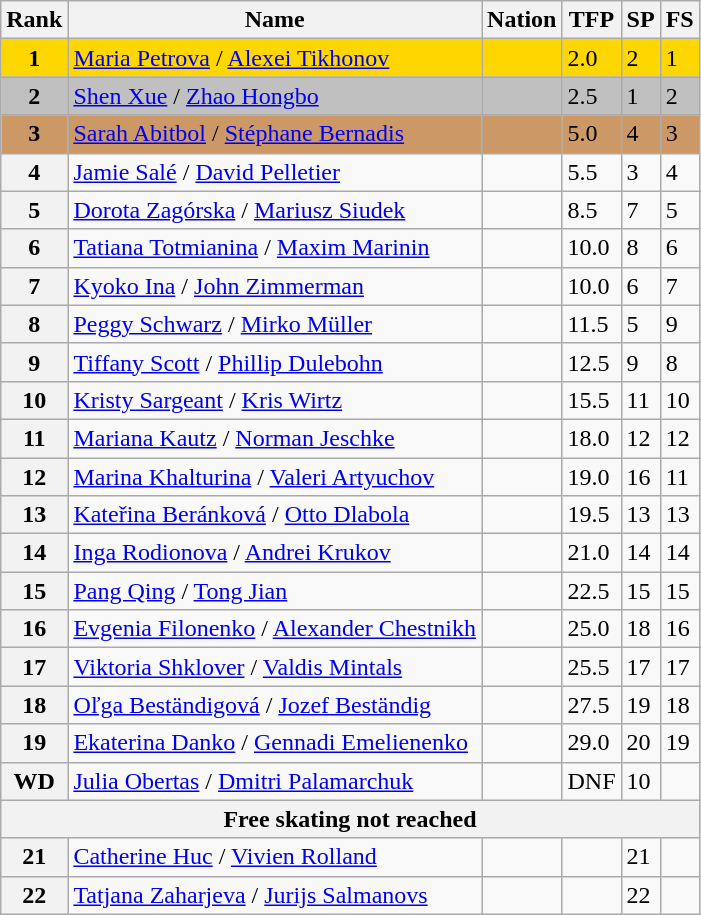<table class="wikitable">
<tr>
<th>Rank</th>
<th>Name</th>
<th>Nation</th>
<th>TFP</th>
<th>SP</th>
<th>FS</th>
</tr>
<tr bgcolor=gold>
<td align=center><strong>1</strong></td>
<td><a href='#'>Maria Petrova</a> / <a href='#'>Alexei Tikhonov</a></td>
<td></td>
<td>2.0</td>
<td>2</td>
<td>1</td>
</tr>
<tr bgcolor=silver>
<td align=center><strong>2</strong></td>
<td><a href='#'>Shen Xue</a> / <a href='#'>Zhao Hongbo</a></td>
<td></td>
<td>2.5</td>
<td>1</td>
<td>2</td>
</tr>
<tr bgcolor=cc9966>
<td align=center><strong>3</strong></td>
<td><a href='#'>Sarah Abitbol</a> / <a href='#'>Stéphane Bernadis</a></td>
<td></td>
<td>5.0</td>
<td>4</td>
<td>3</td>
</tr>
<tr>
<th>4</th>
<td><a href='#'>Jamie Salé</a> / <a href='#'>David Pelletier</a></td>
<td></td>
<td>5.5</td>
<td>3</td>
<td>4</td>
</tr>
<tr>
<th>5</th>
<td><a href='#'>Dorota Zagórska</a> / <a href='#'>Mariusz Siudek</a></td>
<td></td>
<td>8.5</td>
<td>7</td>
<td>5</td>
</tr>
<tr>
<th>6</th>
<td><a href='#'>Tatiana Totmianina</a> / <a href='#'>Maxim Marinin</a></td>
<td></td>
<td>10.0</td>
<td>8</td>
<td>6</td>
</tr>
<tr>
<th>7</th>
<td><a href='#'>Kyoko Ina</a> / <a href='#'>John Zimmerman</a></td>
<td></td>
<td>10.0</td>
<td>6</td>
<td>7</td>
</tr>
<tr>
<th>8</th>
<td><a href='#'>Peggy Schwarz</a> / <a href='#'>Mirko Müller</a></td>
<td></td>
<td>11.5</td>
<td>5</td>
<td>9</td>
</tr>
<tr>
<th>9</th>
<td><a href='#'>Tiffany Scott</a> / <a href='#'>Phillip Dulebohn</a></td>
<td></td>
<td>12.5</td>
<td>9</td>
<td>8</td>
</tr>
<tr>
<th>10</th>
<td><a href='#'>Kristy Sargeant</a> / <a href='#'>Kris Wirtz</a></td>
<td></td>
<td>15.5</td>
<td>11</td>
<td>10</td>
</tr>
<tr>
<th>11</th>
<td><a href='#'>Mariana Kautz</a> / <a href='#'>Norman Jeschke</a></td>
<td></td>
<td>18.0</td>
<td>12</td>
<td>12</td>
</tr>
<tr>
<th>12</th>
<td><a href='#'>Marina Khalturina</a> / <a href='#'>Valeri Artyuchov</a></td>
<td></td>
<td>19.0</td>
<td>16</td>
<td>11</td>
</tr>
<tr>
<th>13</th>
<td><a href='#'>Kateřina Beránková</a> / <a href='#'>Otto Dlabola</a></td>
<td></td>
<td>19.5</td>
<td>13</td>
<td>13</td>
</tr>
<tr>
<th>14</th>
<td><a href='#'>Inga Rodionova</a> / <a href='#'>Andrei Krukov</a></td>
<td></td>
<td>21.0</td>
<td>14</td>
<td>14</td>
</tr>
<tr>
<th>15</th>
<td><a href='#'>Pang Qing</a> / <a href='#'>Tong Jian</a></td>
<td></td>
<td>22.5</td>
<td>15</td>
<td>15</td>
</tr>
<tr>
<th>16</th>
<td><a href='#'>Evgenia Filonenko</a> / <a href='#'>Alexander Chestnikh</a></td>
<td></td>
<td>25.0</td>
<td>18</td>
<td>16</td>
</tr>
<tr>
<th>17</th>
<td><a href='#'>Viktoria Shklover</a> / <a href='#'>Valdis Mintals</a></td>
<td></td>
<td>25.5</td>
<td>17</td>
<td>17</td>
</tr>
<tr>
<th>18</th>
<td><a href='#'>Oľga Beständigová</a> / <a href='#'>Jozef Beständig</a></td>
<td></td>
<td>27.5</td>
<td>19</td>
<td>18</td>
</tr>
<tr>
<th>19</th>
<td><a href='#'>Ekaterina Danko</a> / <a href='#'>Gennadi Emelienenko</a></td>
<td></td>
<td>29.0</td>
<td>20</td>
<td>19</td>
</tr>
<tr>
<th>WD</th>
<td><a href='#'>Julia Obertas</a> / <a href='#'>Dmitri Palamarchuk</a></td>
<td></td>
<td>DNF</td>
<td>10</td>
<td></td>
</tr>
<tr>
<th colspan=6>Free skating not reached</th>
</tr>
<tr>
<th>21</th>
<td><a href='#'>Catherine Huc</a> / <a href='#'>Vivien Rolland</a></td>
<td></td>
<td></td>
<td>21</td>
<td></td>
</tr>
<tr>
<th>22</th>
<td><a href='#'>Tatjana Zaharjeva</a> / <a href='#'>Jurijs Salmanovs</a></td>
<td></td>
<td></td>
<td>22</td>
<td></td>
</tr>
</table>
